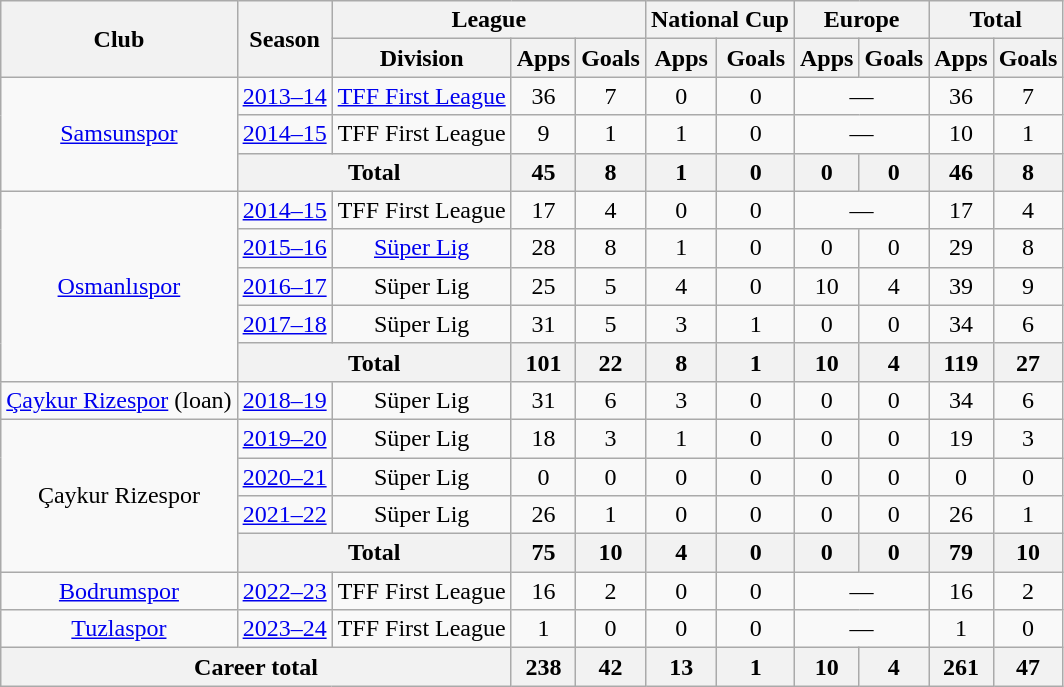<table class="wikitable", style="text-align:center">
<tr>
<th rowspan="2">Club</th>
<th rowspan="2">Season</th>
<th colspan="3">League</th>
<th colspan="2">National Cup</th>
<th colspan="2">Europe</th>
<th colspan="2">Total</th>
</tr>
<tr>
<th>Division</th>
<th>Apps</th>
<th>Goals</th>
<th>Apps</th>
<th>Goals</th>
<th>Apps</th>
<th>Goals</th>
<th>Apps</th>
<th>Goals</th>
</tr>
<tr>
<td rowspan="3"><a href='#'>Samsunspor</a></td>
<td><a href='#'>2013–14</a></td>
<td><a href='#'>TFF First League</a></td>
<td>36</td>
<td>7</td>
<td>0</td>
<td>0</td>
<td colspan="2">—</td>
<td>36</td>
<td>7</td>
</tr>
<tr>
<td><a href='#'>2014–15</a></td>
<td>TFF First League</td>
<td>9</td>
<td>1</td>
<td>1</td>
<td>0</td>
<td colspan="2">—</td>
<td>10</td>
<td>1</td>
</tr>
<tr>
<th colspan="2">Total</th>
<th>45</th>
<th>8</th>
<th>1</th>
<th>0</th>
<th>0</th>
<th>0</th>
<th>46</th>
<th>8</th>
</tr>
<tr>
<td rowspan="5"><a href='#'>Osmanlıspor</a></td>
<td><a href='#'>2014–15</a></td>
<td>TFF First League</td>
<td>17</td>
<td>4</td>
<td>0</td>
<td>0</td>
<td colspan="2">—</td>
<td>17</td>
<td>4</td>
</tr>
<tr>
<td><a href='#'>2015–16</a></td>
<td><a href='#'>Süper Lig</a></td>
<td>28</td>
<td>8</td>
<td>1</td>
<td>0</td>
<td>0</td>
<td>0</td>
<td>29</td>
<td>8</td>
</tr>
<tr>
<td><a href='#'>2016–17</a></td>
<td>Süper Lig</td>
<td>25</td>
<td>5</td>
<td>4</td>
<td>0</td>
<td>10</td>
<td>4</td>
<td>39</td>
<td>9</td>
</tr>
<tr>
<td><a href='#'>2017–18</a></td>
<td>Süper Lig</td>
<td>31</td>
<td>5</td>
<td>3</td>
<td>1</td>
<td>0</td>
<td>0</td>
<td>34</td>
<td>6</td>
</tr>
<tr>
<th colspan="2">Total</th>
<th>101</th>
<th>22</th>
<th>8</th>
<th>1</th>
<th>10</th>
<th>4</th>
<th>119</th>
<th>27</th>
</tr>
<tr>
<td><a href='#'>Çaykur Rizespor</a> (loan)</td>
<td><a href='#'>2018–19</a></td>
<td>Süper Lig</td>
<td>31</td>
<td>6</td>
<td>3</td>
<td>0</td>
<td>0</td>
<td>0</td>
<td>34</td>
<td>6</td>
</tr>
<tr>
<td rowspan="4">Çaykur Rizespor</td>
<td><a href='#'>2019–20</a></td>
<td>Süper Lig</td>
<td>18</td>
<td>3</td>
<td>1</td>
<td>0</td>
<td>0</td>
<td>0</td>
<td>19</td>
<td>3</td>
</tr>
<tr>
<td><a href='#'>2020–21</a></td>
<td>Süper Lig</td>
<td>0</td>
<td>0</td>
<td>0</td>
<td>0</td>
<td>0</td>
<td>0</td>
<td>0</td>
<td>0</td>
</tr>
<tr>
<td><a href='#'>2021–22</a></td>
<td>Süper Lig</td>
<td>26</td>
<td>1</td>
<td>0</td>
<td>0</td>
<td>0</td>
<td>0</td>
<td>26</td>
<td>1</td>
</tr>
<tr>
<th colspan="2">Total</th>
<th>75</th>
<th>10</th>
<th>4</th>
<th>0</th>
<th>0</th>
<th>0</th>
<th>79</th>
<th>10</th>
</tr>
<tr>
<td><a href='#'>Bodrumspor</a></td>
<td><a href='#'>2022–23</a></td>
<td>TFF First League</td>
<td>16</td>
<td>2</td>
<td>0</td>
<td>0</td>
<td colspan="2">—</td>
<td>16</td>
<td>2</td>
</tr>
<tr>
<td><a href='#'>Tuzlaspor</a></td>
<td><a href='#'>2023–24</a></td>
<td>TFF First League</td>
<td>1</td>
<td>0</td>
<td>0</td>
<td>0</td>
<td colspan="2">—</td>
<td>1</td>
<td>0</td>
</tr>
<tr>
<th colspan="3">Career total</th>
<th>238</th>
<th>42</th>
<th>13</th>
<th>1</th>
<th>10</th>
<th>4</th>
<th>261</th>
<th>47</th>
</tr>
</table>
